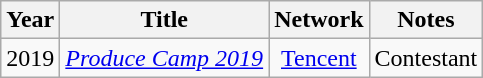<table class="wikitable" style="text-align:center;">
<tr>
<th>Year</th>
<th>Title</th>
<th>Network</th>
<th>Notes</th>
</tr>
<tr>
<td>2019</td>
<td><em><a href='#'>Produce Camp 2019</a></em></td>
<td><a href='#'>Tencent</a></td>
<td>Contestant</td>
</tr>
</table>
